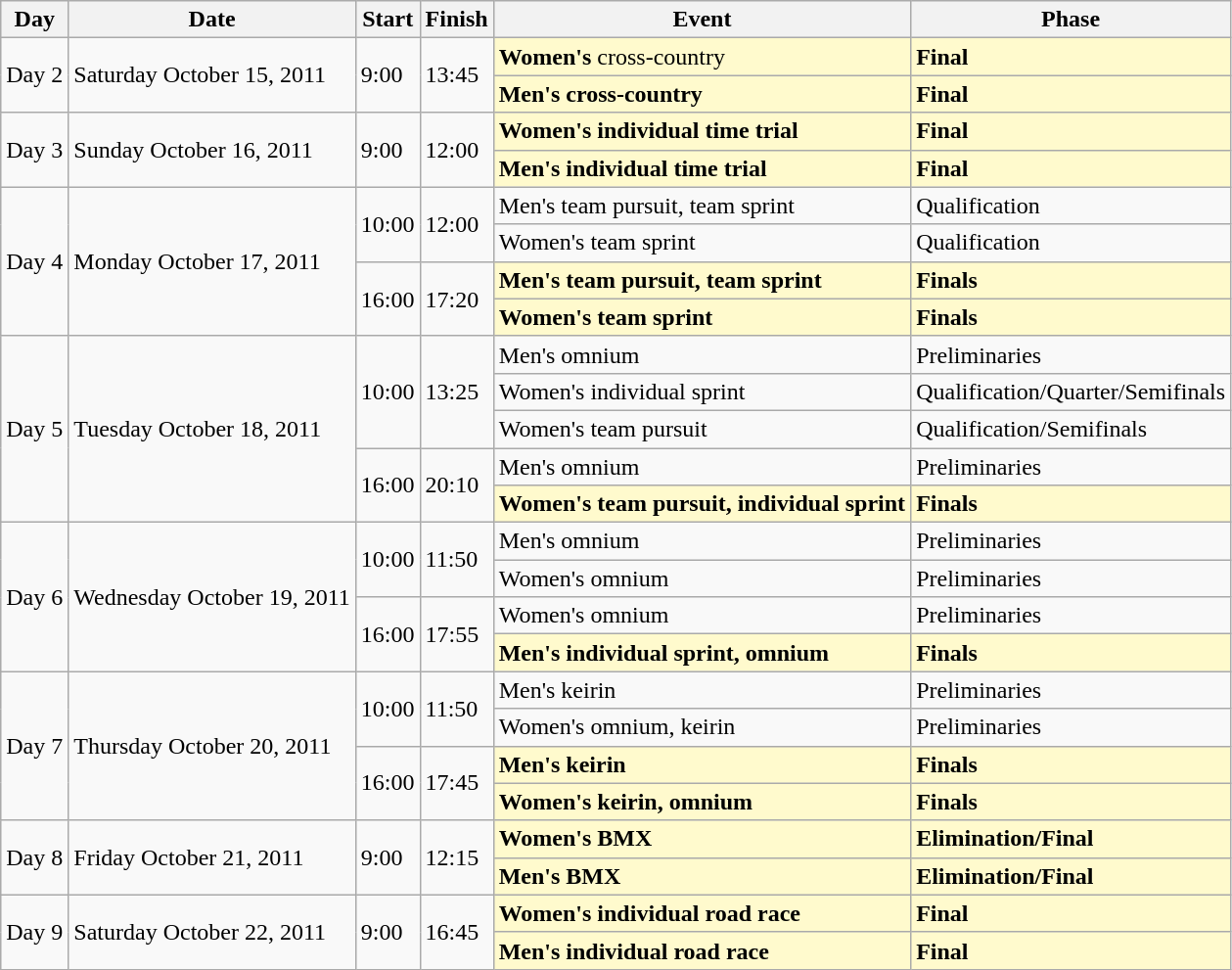<table class=wikitable>
<tr>
<th>Day</th>
<th>Date</th>
<th>Start</th>
<th>Finish</th>
<th>Event</th>
<th>Phase</th>
</tr>
<tr>
<td rowspan=2>Day 2</td>
<td rowspan=2>Saturday October 15, 2011</td>
<td rowspan=2>9:00</td>
<td rowspan=2>13:45</td>
<td style=background:lemonchiffon><strong>Women's</strong> cross-country</td>
<td style=background:lemonchiffon><strong>Final</strong></td>
</tr>
<tr>
<td style=background:lemonchiffon><strong>Men's cross-country</strong></td>
<td style=background:lemonchiffon><strong>Final</strong></td>
</tr>
<tr>
<td rowspan=2>Day 3</td>
<td rowspan=2>Sunday October 16, 2011</td>
<td rowspan=2>9:00</td>
<td rowspan=2>12:00</td>
<td style=background:lemonchiffon><strong>Women's individual time trial</strong></td>
<td style=background:lemonchiffon><strong>Final</strong></td>
</tr>
<tr>
<td style=background:lemonchiffon><strong>Men's individual time trial</strong></td>
<td style=background:lemonchiffon><strong>Final</strong></td>
</tr>
<tr>
<td rowspan=4>Day 4</td>
<td rowspan=4>Monday October 17, 2011</td>
<td rowspan=2>10:00</td>
<td rowspan=2>12:00</td>
<td>Men's team pursuit, team sprint</td>
<td>Qualification</td>
</tr>
<tr>
<td>Women's team sprint</td>
<td>Qualification</td>
</tr>
<tr>
<td rowspan=2>16:00</td>
<td rowspan=2>17:20</td>
<td style=background:lemonchiffon><strong>Men's team pursuit, team sprint</strong></td>
<td style=background:lemonchiffon><strong>Finals </strong></td>
</tr>
<tr>
<td style=background:lemonchiffon><strong>Women's team sprint</strong></td>
<td style=background:lemonchiffon><strong>Finals</strong></td>
</tr>
<tr>
<td rowspan=5>Day 5</td>
<td rowspan=5>Tuesday October 18, 2011</td>
<td rowspan=3>10:00</td>
<td rowspan=3>13:25</td>
<td>Men's omnium</td>
<td>Preliminaries</td>
</tr>
<tr>
<td>Women's individual sprint</td>
<td>Qualification/Quarter/Semifinals</td>
</tr>
<tr>
<td>Women's team pursuit</td>
<td>Qualification/Semifinals</td>
</tr>
<tr>
<td rowspan=2>16:00</td>
<td rowspan=2>20:10</td>
<td>Men's omnium</td>
<td>Preliminaries</td>
</tr>
<tr>
<td style=background:lemonchiffon><strong>Women's team pursuit, individual sprint</strong></td>
<td style=background:lemonchiffon><strong>Finals</strong></td>
</tr>
<tr>
<td rowspan=4>Day 6</td>
<td rowspan=4>Wednesday October 19, 2011</td>
<td rowspan=2>10:00</td>
<td rowspan=2>11:50</td>
<td>Men's omnium</td>
<td>Preliminaries</td>
</tr>
<tr>
<td>Women's omnium</td>
<td>Preliminaries</td>
</tr>
<tr>
<td rowspan=2>16:00</td>
<td rowspan=2>17:55</td>
<td>Women's omnium</td>
<td>Preliminaries</td>
</tr>
<tr>
<td style=background:lemonchiffon><strong>Men's individual sprint, omnium</strong></td>
<td style=background:lemonchiffon><strong>Finals</strong></td>
</tr>
<tr>
<td rowspan=4>Day 7</td>
<td rowspan=4>Thursday October 20, 2011</td>
<td rowspan=2>10:00</td>
<td rowspan=2>11:50</td>
<td>Men's keirin</td>
<td>Preliminaries</td>
</tr>
<tr>
<td>Women's omnium, keirin</td>
<td>Preliminaries</td>
</tr>
<tr>
<td rowspan=2>16:00</td>
<td rowspan=2>17:45</td>
<td style=background:lemonchiffon><strong>Men's keirin</strong></td>
<td style=background:lemonchiffon><strong>Finals</strong></td>
</tr>
<tr>
<td style=background:lemonchiffon><strong>Women's keirin, omnium</strong></td>
<td style=background:lemonchiffon><strong>Finals</strong></td>
</tr>
<tr>
<td rowspan=2>Day 8</td>
<td rowspan=2>Friday October 21, 2011</td>
<td rowspan=2>9:00</td>
<td rowspan=2>12:15</td>
<td style=background:lemonchiffon><strong>Women's BMX</strong></td>
<td style=background:lemonchiffon><strong>Elimination/Final</strong></td>
</tr>
<tr>
<td style=background:lemonchiffon><strong>Men's BMX</strong></td>
<td style=background:lemonchiffon><strong>Elimination/Final</strong></td>
</tr>
<tr>
<td rowspan=2>Day 9</td>
<td rowspan=2>Saturday October 22, 2011</td>
<td rowspan=2>9:00</td>
<td rowspan=2>16:45</td>
<td style=background:lemonchiffon><strong>Women's individual road race</strong></td>
<td style=background:lemonchiffon><strong>Final</strong></td>
</tr>
<tr>
<td style=background:lemonchiffon><strong>Men's individual road race</strong></td>
<td style=background:lemonchiffon><strong>Final</strong></td>
</tr>
</table>
